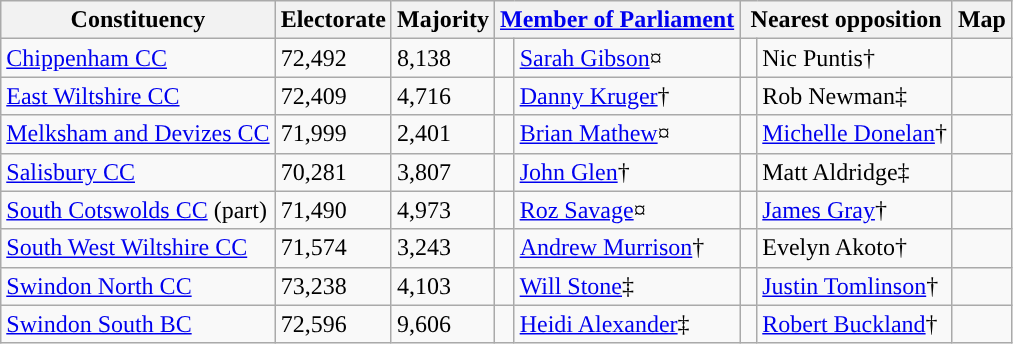<table class="wikitable sortable">
<tr>
<th rowspan=1>Constituency</th>
<th rowspan=1>Electorate</th>
<th>Majority</th>
<th colspan=2 class=unsortable><a href='#'>Member of Parliament</a></th>
<th colspan=2 class=unsortable>Nearest opposition</th>
<th rowspan=1 class=unsortable>Map</th>
</tr>
<tr>
<td><a href='#'>Chippenham CC</a></td>
<td>72,492</td>
<td>8,138</td>
<td style="color:inherit;background:"> </td>
<td><a href='#'>Sarah Gibson</a>¤</td>
<td style="color:inherit;background:"> </td>
<td>Nic Puntis†</td>
<td></td>
</tr>
<tr>
<td><a href='#'>East Wiltshire CC</a></td>
<td>72,409</td>
<td>4,716</td>
<td style="color:inherit;background:"> </td>
<td><a href='#'>Danny Kruger</a>†</td>
<td style="color:inherit;background:"> </td>
<td>Rob Newman‡</td>
<td></td>
</tr>
<tr>
<td><a href='#'>Melksham and Devizes CC</a></td>
<td>71,999</td>
<td>2,401</td>
<td style="color:inherit;background:"> </td>
<td><a href='#'>Brian Mathew</a>¤</td>
<td style="color:inherit;background:"> </td>
<td><a href='#'>Michelle Donelan</a>†</td>
<td></td>
</tr>
<tr>
<td><a href='#'>Salisbury CC</a></td>
<td>70,281</td>
<td>3,807</td>
<td style="color:inherit;background:"> </td>
<td><a href='#'>John Glen</a>†</td>
<td style="color:inherit;background:"> </td>
<td>Matt Aldridge‡</td>
<td></td>
</tr>
<tr>
<td><a href='#'>South Cotswolds CC</a> (part)</td>
<td>71,490</td>
<td>4,973</td>
<td style="color:inherit;background:"> </td>
<td><a href='#'>Roz Savage</a>¤</td>
<td style="color:inherit;background:"> </td>
<td><a href='#'>James Gray</a>†</td>
<td></td>
</tr>
<tr>
<td><a href='#'>South West Wiltshire CC</a></td>
<td>71,574</td>
<td>3,243</td>
<td style="color:inherit;background:"> </td>
<td><a href='#'>Andrew Murrison</a>†</td>
<td style="color:inherit;background:"> </td>
<td>Evelyn Akoto†</td>
<td></td>
</tr>
<tr>
<td><a href='#'>Swindon North CC</a></td>
<td>73,238</td>
<td>4,103</td>
<td style="color:inherit;background:"> </td>
<td><a href='#'>Will Stone</a>‡</td>
<td style="color:inherit;background:"> </td>
<td><a href='#'>Justin Tomlinson</a>†</td>
<td></td>
</tr>
<tr>
<td><a href='#'>Swindon South BC</a></td>
<td>72,596</td>
<td>9,606</td>
<td style="color:inherit;background:"> </td>
<td><a href='#'>Heidi Alexander</a>‡</td>
<td style="color:inherit;background:"> </td>
<td><a href='#'>Robert Buckland</a>†</td>
<td></td>
</tr>
</table>
